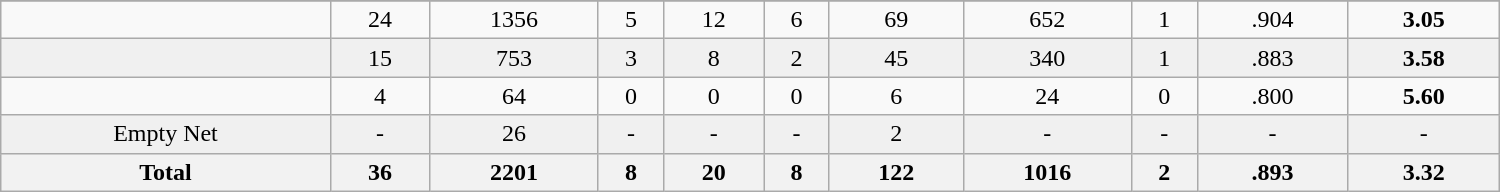<table class="wikitable sortable" width ="1000">
<tr align="center">
</tr>
<tr align="center" bgcolor="">
<td></td>
<td>24</td>
<td>1356</td>
<td>5</td>
<td>12</td>
<td>6</td>
<td>69</td>
<td>652</td>
<td>1</td>
<td>.904</td>
<td><strong>3.05</strong></td>
</tr>
<tr align="center" bgcolor="f0f0f0">
<td></td>
<td>15</td>
<td>753</td>
<td>3</td>
<td>8</td>
<td>2</td>
<td>45</td>
<td>340</td>
<td>1</td>
<td>.883</td>
<td><strong>3.58</strong></td>
</tr>
<tr align="center" bgcolor="">
<td></td>
<td>4</td>
<td>64</td>
<td>0</td>
<td>0</td>
<td>0</td>
<td>6</td>
<td>24</td>
<td>0</td>
<td>.800</td>
<td><strong>5.60</strong></td>
</tr>
<tr align="center" bgcolor="f0f0f0">
<td>Empty Net</td>
<td>-</td>
<td>26</td>
<td>-</td>
<td>-</td>
<td>-</td>
<td>2</td>
<td>-</td>
<td>-</td>
<td>-</td>
<td>-</td>
</tr>
<tr>
<th>Total</th>
<th>36</th>
<th>2201</th>
<th>8</th>
<th>20</th>
<th>8</th>
<th>122</th>
<th>1016</th>
<th>2</th>
<th>.893</th>
<th>3.32</th>
</tr>
</table>
